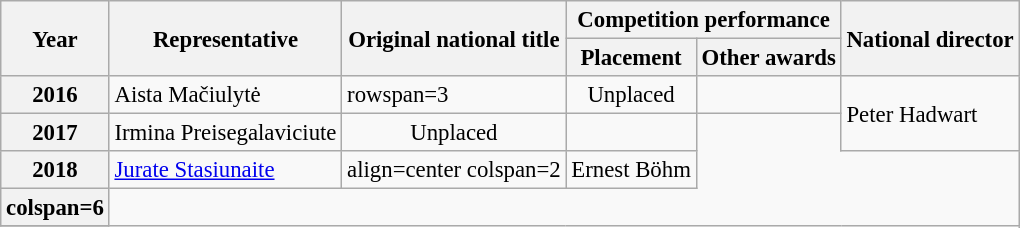<table class="wikitable" style="font-size:95%;">
<tr>
<th rowspan=2>Year</th>
<th rowspan=2>Representative</th>
<th rowspan=2>Original national title</th>
<th colspan=2>Competition performance</th>
<th rowspan=2>National director</th>
</tr>
<tr>
<th>Placement</th>
<th>Other awards</th>
</tr>
<tr>
<th>2016</th>
<td>Aista Mačiulytė</td>
<td>rowspan=3 </td>
<td align=center>Unplaced</td>
<td></td>
<td rowspan=2>Peter Hadwart</td>
</tr>
<tr>
<th>2017</th>
<td>Irmina Preisegalaviciute</td>
<td align=center>Unplaced</td>
<td></td>
</tr>
<tr>
<th>2018</th>
<td><a href='#'>Jurate Stasiunaite</a></td>
<td>align=center colspan=2 </td>
<td>Ernest Böhm</td>
</tr>
<tr>
<th>colspan=6 </th>
</tr>
<tr>
</tr>
</table>
